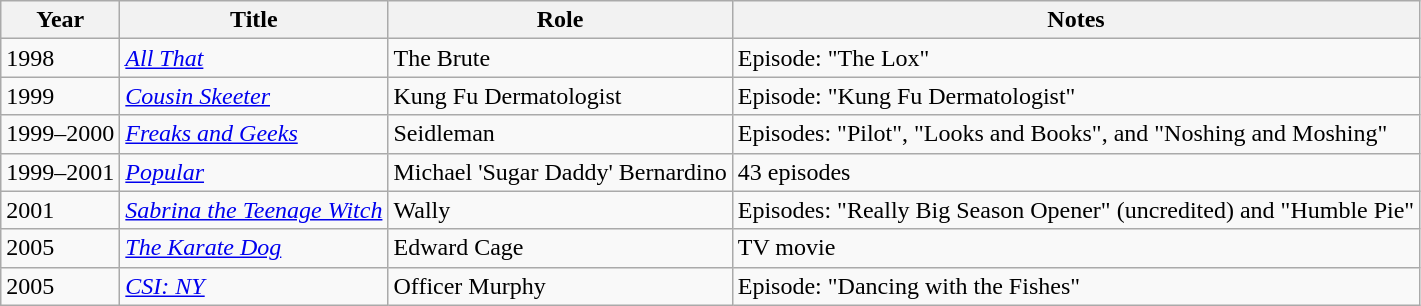<table class="wikitable sortable">
<tr>
<th>Year</th>
<th>Title</th>
<th>Role</th>
<th class="unsortable">Notes</th>
</tr>
<tr>
<td>1998</td>
<td><em><a href='#'>All That</a></em></td>
<td>The Brute</td>
<td>Episode: "The Lox"</td>
</tr>
<tr>
<td>1999</td>
<td><em><a href='#'>Cousin Skeeter</a></em></td>
<td>Kung Fu Dermatologist</td>
<td>Episode: "Kung Fu Dermatologist"</td>
</tr>
<tr>
<td>1999–2000</td>
<td><em><a href='#'>Freaks and Geeks</a></em></td>
<td>Seidleman</td>
<td>Episodes: "Pilot", "Looks and Books", and "Noshing and Moshing"</td>
</tr>
<tr>
<td>1999–2001</td>
<td><em><a href='#'>Popular</a></em></td>
<td>Michael 'Sugar Daddy' Bernardino</td>
<td>43 episodes</td>
</tr>
<tr>
<td>2001</td>
<td><em><a href='#'>Sabrina the Teenage Witch</a></em></td>
<td>Wally</td>
<td>Episodes: "Really Big Season Opener" (uncredited) and "Humble Pie"</td>
</tr>
<tr>
<td>2005</td>
<td><em><a href='#'>The Karate Dog</a></em></td>
<td>Edward Cage</td>
<td>TV movie</td>
</tr>
<tr>
<td>2005</td>
<td><em><a href='#'>CSI: NY</a></em></td>
<td>Officer Murphy</td>
<td>Episode: "Dancing with the Fishes"</td>
</tr>
</table>
